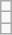<table class="wikitable" style="text-align:center;">
<tr>
<td></td>
</tr>
<tr>
<td></td>
</tr>
<tr>
<td></td>
</tr>
</table>
